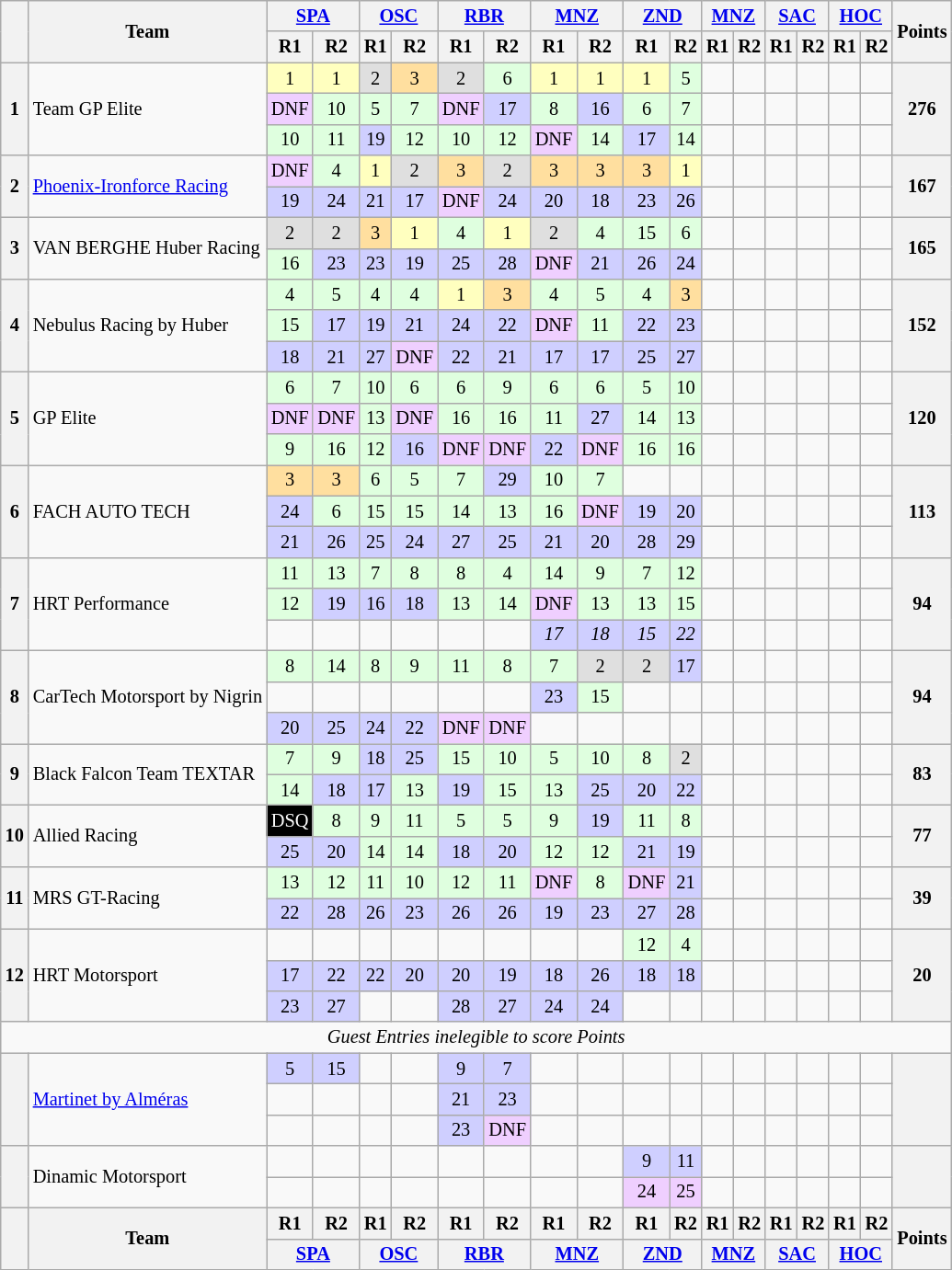<table class="wikitable" style="font-size:85%;">
<tr>
<th rowspan=2></th>
<th rowspan=2>Team</th>
<th colspan=2><a href='#'>SPA</a><br></th>
<th colspan=2><a href='#'>OSC</a><br></th>
<th colspan=2><a href='#'>RBR</a><br></th>
<th colspan=2><a href='#'>MNZ</a><br></th>
<th colspan=2><a href='#'>ZND</a><br></th>
<th colspan=2><a href='#'>MNZ</a><br></th>
<th colspan=2><a href='#'>SAC</a><br></th>
<th colspan=2><a href='#'>HOC</a><br></th>
<th rowspan=2>Points</th>
</tr>
<tr>
<th>R1</th>
<th>R2</th>
<th>R1</th>
<th>R2</th>
<th>R1</th>
<th>R2</th>
<th>R1</th>
<th>R2</th>
<th>R1</th>
<th>R2</th>
<th>R1</th>
<th>R2</th>
<th>R1</th>
<th>R2</th>
<th>R1</th>
<th>R2</th>
</tr>
<tr>
<th rowspan=3>1</th>
<td rowspan=3> Team GP Elite</td>
<td align=center style="background:#ffffbf;">1</td>
<td align=center style="background:#ffffbf;">1</td>
<td align=center style="background:#dfdfdf;">2</td>
<td align=center style="background:#ffdf9f;">3</td>
<td align=center style="background:#dfdfdf;">2</td>
<td align=center style="background:#dfffdf;">6</td>
<td align=center style="background:#ffffbf;">1</td>
<td align=center style="background:#ffffbf;">1</td>
<td align=center style="background:#ffffbf;">1</td>
<td align=center style="background:#dfffdf;">5</td>
<td align=center></td>
<td align=center></td>
<td align=center></td>
<td align=center></td>
<td align=center></td>
<td align=center></td>
<th rowspan=3>276</th>
</tr>
<tr>
<td align=center style="background:#efcfff;">DNF</td>
<td align=center style="background:#dfffdf;">10</td>
<td align=center style="background:#dfffdf;">5</td>
<td align=center style="background:#dfffdf;">7</td>
<td align=center style="background:#efcfff;">DNF</td>
<td align=center style="background:#cfcfff;">17</td>
<td align=center style="background:#dfffdf;">8</td>
<td align=center style="background:#cfcfff;">16</td>
<td align=center style="background:#dfffdf;">6</td>
<td align=center style="background:#dfffdf;">7</td>
<td align=center></td>
<td align=center></td>
<td align=center></td>
<td align=center></td>
<td align=center></td>
<td align=center></td>
</tr>
<tr>
<td align=center style="background:#dfffdf;">10</td>
<td align=center style="background:#dfffdf;">11</td>
<td align=center style="background:#cfcfff;">19</td>
<td align=center style="background:#dfffdf;">12</td>
<td align=center style="background:#dfffdf;">10</td>
<td align=center style="background:#dfffdf;">12</td>
<td align=center style="background:#efcfff;">DNF</td>
<td align=center style="background:#dfffdf;">14</td>
<td align=center style="background:#cfcfff;">17</td>
<td align=center style="background:#dfffdf;">14</td>
<td align=center></td>
<td align=center></td>
<td align=center></td>
<td align=center></td>
<td align=center></td>
<td align=center></td>
</tr>
<tr>
<th rowspan=2>2</th>
<td rowspan=2> <a href='#'>Phoenix-Ironforce Racing</a></td>
<td align=center style="background:#efcfff;">DNF</td>
<td align=center style="background:#dfffdf;">4</td>
<td align=center style="background:#ffffbf;">1</td>
<td align=center style="background:#dfdfdf;">2</td>
<td align=center style="background:#ffdf9f;">3</td>
<td align=center style="background:#dfdfdf;">2</td>
<td align=center style="background:#ffdf9f;">3</td>
<td align=center style="background:#ffdf9f;">3</td>
<td align=center style="background:#ffdf9f;">3</td>
<td align=center style="background:#ffffbf;">1</td>
<td align=center></td>
<td align=center></td>
<td align=center></td>
<td align=center></td>
<td align=center></td>
<td align=center></td>
<th rowspan=2>167</th>
</tr>
<tr>
<td align=center style="background:#cfcfff;">19</td>
<td align=center style="background:#cfcfff;">24</td>
<td align=center style="background:#cfcfff;">21</td>
<td align=center style="background:#cfcfff;">17</td>
<td align=center style="background:#efcfff;">DNF</td>
<td align=center style="background:#cfcfff;">24</td>
<td align=center style="background:#cfcfff;">20</td>
<td align=center style="background:#cfcfff;">18</td>
<td align=center style="background:#cfcfff;">23</td>
<td align=center style="background:#cfcfff;">26</td>
<td align=center></td>
<td align=center></td>
<td align=center></td>
<td align=center></td>
<td align=center></td>
<td align=center></td>
</tr>
<tr>
<th rowspan=2>3</th>
<td rowspan=2> VAN BERGHE Huber Racing</td>
<td align=center style="background:#dfdfdf;">2</td>
<td align=center style="background:#dfdfdf;">2</td>
<td align=center style="background:#ffdf9f;">3</td>
<td align=center style="background:#ffffbf;">1</td>
<td align=center style="background:#dfffdf;">4</td>
<td align=center style="background:#ffffbf;">1</td>
<td align=center style="background:#dfdfdf;">2</td>
<td align=center style="background:#dfffdf;">4</td>
<td align=center style="background:#dfffdf;">15</td>
<td align=center style="background:#dfffdf;">6</td>
<td align=center></td>
<td align=center></td>
<td align=center></td>
<td align=center></td>
<td align=center></td>
<td align=center></td>
<th rowspan=2>165</th>
</tr>
<tr>
<td align=center style="background:#dfffdf;">16</td>
<td align=center style="background:#cfcfff;">23</td>
<td align=center style="background:#cfcfff;">23</td>
<td align=center style="background:#cfcfff;">19</td>
<td align=center style="background:#cfcfff;">25</td>
<td align=center style="background:#cfcfff;">28</td>
<td align=center style="background:#efcfff;">DNF</td>
<td align=center style="background:#cfcfff;">21</td>
<td align=center style="background:#cfcfff;">26</td>
<td align=center style="background:#cfcfff;">24</td>
<td align=center></td>
<td align=center></td>
<td align=center></td>
<td align=center></td>
<td align=center></td>
<td align=center></td>
</tr>
<tr>
<th rowspan=3>4</th>
<td rowspan=3> Nebulus Racing by Huber</td>
<td align=center style="background:#dfffdf;">4</td>
<td align=center style="background:#dfffdf;">5</td>
<td align=center style="background:#dfffdf;">4</td>
<td align=center style="background:#dfffdf;">4</td>
<td align=center style="background:#ffffbf;">1</td>
<td align=center style="background:#ffdf9f;">3</td>
<td align=center style="background:#dfffdf;">4</td>
<td align=center style="background:#dfffdf;">5</td>
<td align=center style="background:#dfffdf;">4</td>
<td align=center style="background:#ffdf9f;">3</td>
<td align=center></td>
<td align=center></td>
<td align=center></td>
<td align=center></td>
<td align=center></td>
<td align=center></td>
<th rowspan=3>152</th>
</tr>
<tr>
<td align=center style="background:#dfffdf;">15</td>
<td align=center style="background:#cfcfff;">17</td>
<td align=center style="background:#cfcfff;">19</td>
<td align=center style="background:#cfcfff;">21</td>
<td align=center style="background:#cfcfff;">24</td>
<td align=center style="background:#cfcfff;">22</td>
<td align=center style="background:#efcfff;">DNF</td>
<td align=center style="background:#dfffdf;">11</td>
<td align=center style="background:#cfcfff;">22</td>
<td align=center style="background:#cfcfff;">23</td>
<td align=center></td>
<td align=center></td>
<td align=center></td>
<td align=center></td>
<td align=center></td>
<td align=center></td>
</tr>
<tr>
<td align=center style="background:#cfcfff;">18</td>
<td align=center style="background:#cfcfff;">21</td>
<td align=center style="background:#cfcfff;">27</td>
<td align=center style="background:#efcfff;">DNF</td>
<td align=center style="background:#cfcfff;">22</td>
<td align=center style="background:#cfcfff;">21</td>
<td align=center style="background:#cfcfff;">17</td>
<td align=center style="background:#cfcfff;">17</td>
<td align=center style="background:#cfcfff;">25</td>
<td align=center style="background:#cfcfff;">27</td>
<td align=center></td>
<td align=center></td>
<td align=center></td>
<td align=center></td>
<td align=center></td>
<td align=center></td>
</tr>
<tr>
<th rowspan=3>5</th>
<td rowspan=3> GP Elite</td>
<td align=center style="background:#dfffdf;">6</td>
<td align=center style="background:#dfffdf;">7</td>
<td align=center style="background:#dfffdf;">10</td>
<td align=center style="background:#dfffdf;">6</td>
<td align=center style="background:#dfffdf;">6</td>
<td align=center style="background:#dfffdf;">9</td>
<td align=center style="background:#dfffdf;">6</td>
<td align=center style="background:#dfffdf;">6</td>
<td align=center style="background:#dfffdf;">5</td>
<td align=center style="background:#dfffdf;">10</td>
<td align=center></td>
<td align=center></td>
<td align=center></td>
<td align=center></td>
<td align=center></td>
<td align=center></td>
<th rowspan=3>120</th>
</tr>
<tr>
<td align=center style="background:#efcfff;">DNF</td>
<td align=center style="background:#efcfff;">DNF</td>
<td align=center style="background:#dfffdf;">13</td>
<td align=center style="background:#efcfff;">DNF</td>
<td align=center style="background:#dfffdf;">16</td>
<td align=center style="background:#dfffdf;">16</td>
<td align=center style="background:#dfffdf;">11</td>
<td align=center style="background:#cfcfff;">27</td>
<td align=center style="background:#dfffdf;">14</td>
<td align=center style="background:#dfffdf;">13</td>
<td align=center></td>
<td align=center></td>
<td align=center></td>
<td align=center></td>
<td align=center></td>
<td align=center></td>
</tr>
<tr>
<td align=center style="background:#dfffdf;">9</td>
<td align=center style="background:#dfffdf;">16</td>
<td align=center style="background:#dfffdf;">12</td>
<td align=center style="background:#cfcfff;">16</td>
<td align=center style="background:#efcfff;">DNF</td>
<td align=center style="background:#efcfff;">DNF</td>
<td align=center style="background:#cfcfff;">22</td>
<td align=center style="background:#efcfff;">DNF</td>
<td align=center style="background:#dfffdf;">16</td>
<td align=center style="background:#dfffdf;">16</td>
<td align=center></td>
<td align=center></td>
<td align=center></td>
<td align=center></td>
<td align=center></td>
<td align=center></td>
</tr>
<tr>
<th rowspan=3>6</th>
<td rowspan=3> FACH AUTO TECH</td>
<td align=center style="background:#ffdf9f;">3</td>
<td align=center style="background:#ffdf9f;">3</td>
<td align=center style="background:#dfffdf;">6</td>
<td align=center style="background:#dfffdf;">5</td>
<td align=center style="background:#dfffdf;">7</td>
<td align=center style="background:#cfcfff;">29</td>
<td align=center style="background:#dfffdf;">10</td>
<td align=center style="background:#dfffdf;">7</td>
<td align=center></td>
<td align=center></td>
<td align=center></td>
<td align=center></td>
<td align=center></td>
<td align=center></td>
<td align=center></td>
<td align=center></td>
<th rowspan=3>113</th>
</tr>
<tr>
<td align=center style="background:#cfcfff;">24</td>
<td align=center style="background:#dfffdf;">6</td>
<td align=center style="background:#dfffdf;">15</td>
<td align=center style="background:#dfffdf;">15</td>
<td align=center style="background:#dfffdf;">14</td>
<td align=center style="background:#dfffdf;">13</td>
<td align=center style="background:#dfffdf;">16</td>
<td align=center style="background:#efcfff;">DNF</td>
<td align=center style="background:#cfcfff;">19</td>
<td align=center style="background:#cfcfff;">20</td>
<td align=center></td>
<td align=center></td>
<td align=center></td>
<td align=center></td>
<td align=center></td>
<td align=center></td>
</tr>
<tr>
<td align=center style="background:#cfcfff;">21</td>
<td align=center style="background:#cfcfff;">26</td>
<td align=center style="background:#cfcfff;">25</td>
<td align=center style="background:#cfcfff;">24</td>
<td align=center style="background:#cfcfff;">27</td>
<td align=center style="background:#cfcfff;">25</td>
<td align=center style="background:#cfcfff;">21</td>
<td align=center style="background:#cfcfff;">20</td>
<td align=center style="background:#cfcfff;">28</td>
<td align=center style="background:#cfcfff;">29</td>
<td align=center></td>
<td align=center></td>
<td align=center></td>
<td align=center></td>
<td align=center></td>
<td align=center></td>
</tr>
<tr>
<th rowspan=3>7</th>
<td rowspan=3> HRT Performance</td>
<td align=center style="background:#dfffdf;">11</td>
<td align=center style="background:#dfffdf;">13</td>
<td align=center style="background:#dfffdf;">7</td>
<td align=center style="background:#dfffdf;">8</td>
<td align=center style="background:#dfffdf;">8</td>
<td align=center style="background:#dfffdf;">4</td>
<td align=center style="background:#dfffdf;">14</td>
<td align=center style="background:#dfffdf;">9</td>
<td align=center style="background:#dfffdf;">7</td>
<td align=center style="background:#dfffdf;">12</td>
<td align=center></td>
<td align=center></td>
<td align=center></td>
<td align=center></td>
<td align=center></td>
<td align=center></td>
<th rowspan=3>94</th>
</tr>
<tr>
<td align=center style="background:#dfffdf;">12</td>
<td align=center style="background:#cfcfff;">19</td>
<td align=center style="background:#cfcfff;">16</td>
<td align=center style="background:#cfcfff;">18</td>
<td align=center style="background:#dfffdf;">13</td>
<td align=center style="background:#dfffdf;">14</td>
<td align=center style="background:#efcfff;">DNF</td>
<td align=center style="background:#dfffdf;">13</td>
<td align=center style="background:#dfffdf;">13</td>
<td align=center style="background:#dfffdf;">15</td>
<td align=center></td>
<td align=center></td>
<td align=center></td>
<td align=center></td>
<td align=center></td>
<td align=center></td>
</tr>
<tr>
<td align=center></td>
<td align=center></td>
<td align=center></td>
<td align=center></td>
<td align=center></td>
<td align=center></td>
<td align=center style="background:#cfcfff;"><em>17</em></td>
<td align=center style="background:#cfcfff;"><em>18</em></td>
<td align=center style="background:#cfcfff;"><em>15</em></td>
<td align=center style="background:#cfcfff;"><em>22</em></td>
<td align=center></td>
<td align=center></td>
<td align=center></td>
<td align=center></td>
<td align=center></td>
<td align=center></td>
</tr>
<tr>
<th rowspan=3>8</th>
<td rowspan=3> CarTech Motorsport by Nigrin</td>
<td align=center style="background:#dfffdf;">8</td>
<td align=center style="background:#dfffdf;">14</td>
<td align=center style="background:#dfffdf;">8</td>
<td align=center style="background:#dfffdf;">9</td>
<td align=center style="background:#dfffdf;">11</td>
<td align=center style="background:#dfffdf;">8</td>
<td align=center style="background:#dfffdf;">7</td>
<td align=center style="background:#dfdfdf;">2</td>
<td align=center style="background:#dfdfdf;">2</td>
<td align=center style="background:#cfcfff;">17</td>
<td align=center></td>
<td align=center></td>
<td align=center></td>
<td align=center></td>
<td align=center></td>
<td align=center></td>
<th rowspan=3>94</th>
</tr>
<tr>
<td align=center></td>
<td align=center></td>
<td align=center></td>
<td align=center></td>
<td align=center></td>
<td align=center></td>
<td align=center style="background:#cfcfff;">23</td>
<td align=center style="background:#dfffdf;">15</td>
<td align=center></td>
<td align=center></td>
<td align=center></td>
<td align=center></td>
<td align=center></td>
<td align=center></td>
<td align=center></td>
<td align=center></td>
</tr>
<tr>
<td align=center style="background:#cfcfff;">20</td>
<td align=center style="background:#cfcfff;">25</td>
<td align=center style="background:#cfcfff;">24</td>
<td align=center style="background:#cfcfff;">22</td>
<td align=center style="background:#efcfff;">DNF</td>
<td align=center style="background:#efcfff;">DNF</td>
<td align=center></td>
<td align=center></td>
<td align=center></td>
<td align=center></td>
<td align=center></td>
<td align=center></td>
<td align=center></td>
<td align=center></td>
<td align=center></td>
<td align=center></td>
</tr>
<tr>
<th rowspan=2>9</th>
<td rowspan=2> Black Falcon Team TEXTAR</td>
<td align=center style="background:#dfffdf;">7</td>
<td align=center style="background:#dfffdf;">9</td>
<td align=center style="background:#cfcfff;">18</td>
<td align=center style="background:#cfcfff;">25</td>
<td align=center style="background:#dfffdf;">15</td>
<td align=center style="background:#dfffdf;">10</td>
<td align=center style="background:#dfffdf;">5</td>
<td align=center style="background:#dfffdf;">10</td>
<td align=center style="background:#dfffdf;">8</td>
<td align=center style="background:#dfdfdf;">2</td>
<td align=center></td>
<td align=center></td>
<td align=center></td>
<td align=center></td>
<td align=center></td>
<td align=center></td>
<th rowspan=2>83</th>
</tr>
<tr>
<td align=center style="background:#dfffdf;">14</td>
<td align=center style="background:#cfcfff;">18</td>
<td align=center style="background:#cfcfff;">17</td>
<td align=center style="background:#dfffdf;">13</td>
<td align=center style="background:#cfcfff;">19</td>
<td align=center style="background:#dfffdf;">15</td>
<td align=center style="background:#dfffdf;">13</td>
<td align=center style="background:#cfcfff;">25</td>
<td align=center style="background:#cfcfff;">20</td>
<td align=center style="background:#cfcfff;">22</td>
<td align=center></td>
<td align=center></td>
<td align=center></td>
<td align=center></td>
<td align=center></td>
<td align=center></td>
</tr>
<tr>
<th rowspan=2>10</th>
<td rowspan=2> Allied Racing</td>
<td align=center style="background:#000000; color:white;">DSQ</td>
<td align=center style="background:#dfffdf;">8</td>
<td align=center style="background:#dfffdf;">9</td>
<td align=center style="background:#dfffdf;">11</td>
<td align=center style="background:#dfffdf;">5</td>
<td align=center style="background:#dfffdf;">5</td>
<td align=center style="background:#dfffdf;">9</td>
<td align=center style="background:#cfcfff;">19</td>
<td align=center style="background:#dfffdf;">11</td>
<td align=center style="background:#dfffdf;">8</td>
<td align=center></td>
<td align=center></td>
<td align=center></td>
<td align=center></td>
<td align=center></td>
<td align=center></td>
<th rowspan=2>77</th>
</tr>
<tr>
<td align=center style="background:#cfcfff;">25</td>
<td align=center style="background:#cfcfff;">20</td>
<td align=center style="background:#dfffdf;">14</td>
<td align=center style="background:#dfffdf;">14</td>
<td align=center style="background:#cfcfff;">18</td>
<td align=center style="background:#cfcfff;">20</td>
<td align=center style="background:#dfffdf;">12</td>
<td align=center style="background:#dfffdf;">12</td>
<td align=center style="background:#cfcfff;">21</td>
<td align=center style="background:#cfcfff;">19</td>
<td align=center></td>
<td align=center></td>
<td align=center></td>
<td align=center></td>
<td align=center></td>
<td align=center></td>
</tr>
<tr>
<th rowspan=2>11</th>
<td rowspan=2> MRS GT-Racing</td>
<td align=center style="background:#dfffdf;">13</td>
<td align=center style="background:#dfffdf;">12</td>
<td align=center style="background:#dfffdf;">11</td>
<td align=center style="background:#dfffdf;">10</td>
<td align=center style="background:#dfffdf;">12</td>
<td align=center style="background:#dfffdf;">11</td>
<td align=center style="background:#efcfff;">DNF</td>
<td align=center style="background:#dfffdf;">8</td>
<td align=center style="background:#efcfff;">DNF</td>
<td align=center style="background:#cfcfff;">21</td>
<td align=center></td>
<td align=center></td>
<td align=center></td>
<td align=center></td>
<td align=center></td>
<td align=center></td>
<th rowspan=2>39</th>
</tr>
<tr>
<td align=center style="background:#cfcfff;">22</td>
<td align=center style="background:#cfcfff;">28</td>
<td align=center style="background:#cfcfff;">26</td>
<td align=center style="background:#cfcfff;">23</td>
<td align=center style="background:#cfcfff;">26</td>
<td align=center style="background:#cfcfff;">26</td>
<td align=center style="background:#cfcfff;">19</td>
<td align=center style="background:#cfcfff;">23</td>
<td align=center style="background:#cfcfff;">27</td>
<td align=center style="background:#cfcfff;">28</td>
<td align=center></td>
<td align=center></td>
<td align=center></td>
<td align=center></td>
<td align=center></td>
<td align=center></td>
</tr>
<tr>
<th rowspan=3>12</th>
<td rowspan=3> HRT Motorsport</td>
<td align=center></td>
<td align=center></td>
<td align=center></td>
<td align=center></td>
<td align=center></td>
<td align=center></td>
<td align=center></td>
<td align=center></td>
<td align=center style="background:#dfffdf;">12</td>
<td align=center style="background:#dfffdf;">4</td>
<td align=center></td>
<td align=center></td>
<td align=center></td>
<td align=center></td>
<td align=center></td>
<td align=center></td>
<th rowspan=3>20</th>
</tr>
<tr>
<td align=center style="background:#cfcfff;">17</td>
<td align=center style="background:#cfcfff;">22</td>
<td align=center style="background:#cfcfff;">22</td>
<td align=center style="background:#cfcfff;">20</td>
<td align=center style="background:#cfcfff;">20</td>
<td align=center style="background:#cfcfff;">19</td>
<td align=center style="background:#cfcfff;">18</td>
<td align=center style="background:#cfcfff;">26</td>
<td align=center style="background:#cfcfff;">18</td>
<td align=center style="background:#cfcfff;">18</td>
<td align=center></td>
<td align=center></td>
<td align=center></td>
<td align=center></td>
<td align=center></td>
<td align=center></td>
</tr>
<tr>
<td align=center style="background:#cfcfff;">23</td>
<td align=center style="background:#cfcfff;">27</td>
<td align=center></td>
<td align=center></td>
<td align=center style="background:#cfcfff;">28</td>
<td align=center style="background:#cfcfff;">27</td>
<td align=center style="background:#cfcfff;">24</td>
<td align=center style="background:#cfcfff;">24</td>
<td align=center></td>
<td align=center></td>
<td align=center></td>
<td align=center></td>
<td align=center></td>
<td align=center></td>
<td align=center></td>
<td align=center></td>
</tr>
<tr>
<td colspan=20 align=center><em>Guest Entries inelegible to score Points</em></td>
</tr>
<tr>
<th rowspan=3></th>
<td rowspan=3> <a href='#'>Martinet by Alméras</a></td>
<td align=center style="background:#cfcfff;">5</td>
<td align=center style="background:#cfcfff;">15</td>
<td align=center></td>
<td align=center></td>
<td align=center style="background:#cfcfff;">9</td>
<td align=center style="background:#cfcfff;">7</td>
<td align=center></td>
<td align=center></td>
<td align=center></td>
<td align=center></td>
<td align=center></td>
<td align=center></td>
<td align=center></td>
<td align=center></td>
<td align=center></td>
<td align=center></td>
<th rowspan=3></th>
</tr>
<tr>
<td align=center></td>
<td align=center></td>
<td align=center></td>
<td align=center></td>
<td align=center style="background:#cfcfff;">21</td>
<td align=center style="background:#cfcfff;">23</td>
<td align=center></td>
<td align=center></td>
<td align=center></td>
<td align=center></td>
<td align=center></td>
<td align=center></td>
<td align=center></td>
<td align=center></td>
<td align=center></td>
<td align=center></td>
</tr>
<tr>
<td align=center></td>
<td align=center></td>
<td align=center></td>
<td align=center></td>
<td align=center style="background:#cfcfff;">23</td>
<td align=center style="background:#efcfff;">DNF</td>
<td align=center></td>
<td align=center></td>
<td align=center></td>
<td align=center></td>
<td align=center></td>
<td align=center></td>
<td align=center></td>
<td align=center></td>
<td align=center></td>
<td align=center></td>
</tr>
<tr>
<th rowspan=2></th>
<td rowspan=2> Dinamic Motorsport</td>
<td align=center></td>
<td align=center></td>
<td align=center></td>
<td align=center></td>
<td align=center></td>
<td align=center></td>
<td align=center></td>
<td align=center></td>
<td align=center style="background:#cfcfff;">9</td>
<td align=center style="background:#cfcfff;">11</td>
<td align=center></td>
<td align=center></td>
<td align=center></td>
<td align=center></td>
<td align=center></td>
<td align=center></td>
<th rowspan=2></th>
</tr>
<tr>
<td align=center></td>
<td align=center></td>
<td align=center></td>
<td align=center></td>
<td align=center></td>
<td align=center></td>
<td align=center></td>
<td align=center></td>
<td align=center style="background:#efcfff;">24</td>
<td align=center style="background:#efcfff;">25</td>
<td align=center></td>
<td align=center></td>
<td align=center></td>
<td align=center></td>
<td align=center></td>
<td align=center></td>
</tr>
<tr>
<th rowspan=2></th>
<th rowspan=2>Team</th>
<th>R1</th>
<th>R2</th>
<th>R1</th>
<th>R2</th>
<th>R1</th>
<th>R2</th>
<th>R1</th>
<th>R2</th>
<th>R1</th>
<th>R2</th>
<th>R1</th>
<th>R2</th>
<th>R1</th>
<th>R2</th>
<th>R1</th>
<th>R2</th>
<th rowspan=2>Points</th>
</tr>
<tr>
<th colspan=2><a href='#'>SPA</a><br></th>
<th colspan=2><a href='#'>OSC</a><br></th>
<th colspan=2><a href='#'>RBR</a><br></th>
<th colspan=2><a href='#'>MNZ</a><br></th>
<th colspan=2><a href='#'>ZND</a><br></th>
<th colspan=2><a href='#'>MNZ</a><br></th>
<th colspan=2><a href='#'>SAC</a><br></th>
<th colspan=2><a href='#'>HOC</a><br></th>
</tr>
</table>
